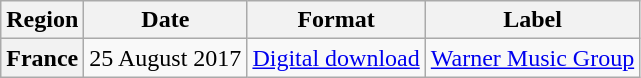<table class="wikitable plainrowheaders" style="text-align:center;">
<tr>
<th>Region</th>
<th>Date</th>
<th>Format</th>
<th>Label</th>
</tr>
<tr>
<th scope="row">France</th>
<td>25 August 2017</td>
<td><a href='#'>Digital download</a></td>
<td><a href='#'>Warner Music Group</a></td>
</tr>
</table>
